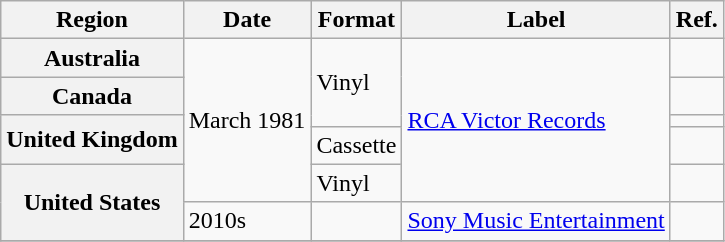<table class="wikitable plainrowheaders">
<tr>
<th scope="col">Region</th>
<th scope="col">Date</th>
<th scope="col">Format</th>
<th scope="col">Label</th>
<th scope="col">Ref.</th>
</tr>
<tr>
<th scope="row">Australia</th>
<td rowspan="5">March 1981</td>
<td rowspan="3">Vinyl</td>
<td rowspan="5"><a href='#'>RCA Victor Records</a></td>
<td></td>
</tr>
<tr>
<th scope="row">Canada</th>
<td></td>
</tr>
<tr>
<th scope="row" rowspan="2">United Kingdom</th>
<td></td>
</tr>
<tr>
<td>Cassette</td>
<td></td>
</tr>
<tr>
<th scope="row" rowspan="2">United States</th>
<td>Vinyl</td>
<td></td>
</tr>
<tr>
<td>2010s</td>
<td></td>
<td><a href='#'>Sony Music Entertainment</a></td>
<td></td>
</tr>
<tr>
</tr>
</table>
